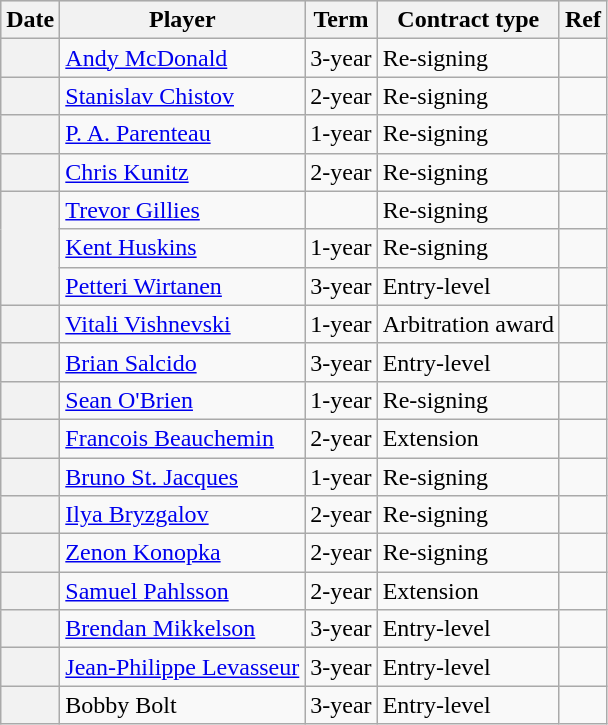<table class="wikitable plainrowheaders">
<tr style="background:#ddd; text-align:center;">
<th>Date</th>
<th>Player</th>
<th>Term</th>
<th>Contract type</th>
<th>Ref</th>
</tr>
<tr>
<th scope="row"></th>
<td><a href='#'>Andy McDonald</a></td>
<td>3-year</td>
<td>Re-signing</td>
<td></td>
</tr>
<tr>
<th scope="row"></th>
<td><a href='#'>Stanislav Chistov</a></td>
<td>2-year</td>
<td>Re-signing</td>
<td></td>
</tr>
<tr>
<th scope="row"></th>
<td><a href='#'>P. A. Parenteau</a></td>
<td>1-year</td>
<td>Re-signing</td>
<td></td>
</tr>
<tr>
<th scope="row"></th>
<td><a href='#'>Chris Kunitz</a></td>
<td>2-year</td>
<td>Re-signing</td>
<td></td>
</tr>
<tr>
<th scope="row" rowspan=3></th>
<td><a href='#'>Trevor Gillies</a></td>
<td></td>
<td>Re-signing</td>
<td></td>
</tr>
<tr>
<td><a href='#'>Kent Huskins</a></td>
<td>1-year</td>
<td>Re-signing</td>
<td></td>
</tr>
<tr>
<td><a href='#'>Petteri Wirtanen</a></td>
<td>3-year</td>
<td>Entry-level</td>
<td></td>
</tr>
<tr>
<th scope="row"></th>
<td><a href='#'>Vitali Vishnevski</a></td>
<td>1-year</td>
<td>Arbitration award</td>
<td></td>
</tr>
<tr>
<th scope="row"></th>
<td><a href='#'>Brian Salcido</a></td>
<td>3-year</td>
<td>Entry-level</td>
<td></td>
</tr>
<tr>
<th scope="row"></th>
<td><a href='#'>Sean O'Brien</a></td>
<td>1-year</td>
<td>Re-signing</td>
<td></td>
</tr>
<tr>
<th scope="row"></th>
<td><a href='#'>Francois Beauchemin</a></td>
<td>2-year</td>
<td>Extension</td>
<td></td>
</tr>
<tr>
<th scope="row"></th>
<td><a href='#'>Bruno St. Jacques</a></td>
<td>1-year</td>
<td>Re-signing</td>
<td></td>
</tr>
<tr>
<th scope="row"></th>
<td><a href='#'>Ilya Bryzgalov</a></td>
<td>2-year</td>
<td>Re-signing</td>
<td></td>
</tr>
<tr>
<th scope="row"></th>
<td><a href='#'>Zenon Konopka</a></td>
<td>2-year</td>
<td>Re-signing</td>
<td></td>
</tr>
<tr>
<th scope="row"></th>
<td><a href='#'>Samuel Pahlsson</a></td>
<td>2-year</td>
<td>Extension</td>
<td></td>
</tr>
<tr>
<th scope="row"></th>
<td><a href='#'>Brendan Mikkelson</a></td>
<td>3-year</td>
<td>Entry-level</td>
<td></td>
</tr>
<tr>
<th scope="row"></th>
<td><a href='#'>Jean-Philippe Levasseur</a></td>
<td>3-year</td>
<td>Entry-level</td>
<td></td>
</tr>
<tr>
<th scope="row"></th>
<td>Bobby Bolt</td>
<td>3-year</td>
<td>Entry-level</td>
<td></td>
</tr>
</table>
